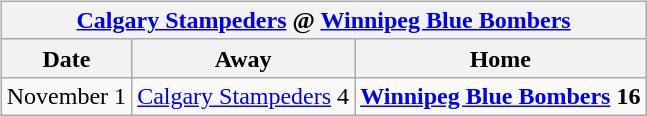<table cellspacing="10">
<tr>
<td valign="top"><br><table class="wikitable">
<tr>
<th colspan="4"><a href='#'>Calgary Stampeders</a> @ <a href='#'>Winnipeg Blue Bombers</a></th>
</tr>
<tr>
<th>Date</th>
<th>Away</th>
<th>Home</th>
</tr>
<tr>
<td>November 1</td>
<td><a href='#'>Calgary Stampeders</a> 4</td>
<td><strong><a href='#'>Winnipeg Blue Bombers</a> 16</strong></td>
</tr>
</table>
</td>
</tr>
</table>
